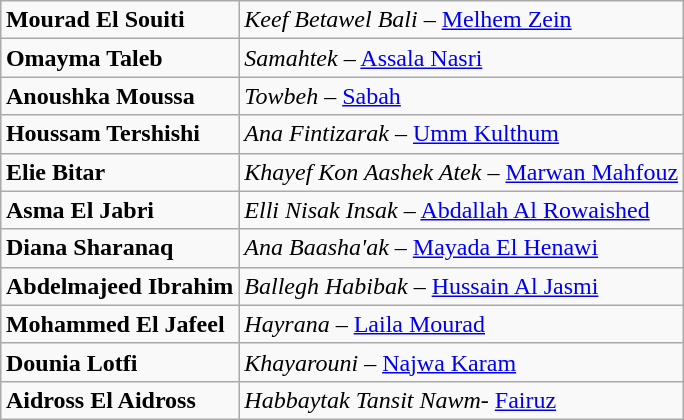<table class="wikitable" style="margin:1em auto;">
<tr>
<td><strong>Mourad El Souiti</strong></td>
<td><em>Keef Betawel Bali</em> – <a href='#'>Melhem Zein</a></td>
</tr>
<tr>
<td><strong>Omayma Taleb</strong></td>
<td><em>Samahtek</em> – <a href='#'>Assala Nasri</a></td>
</tr>
<tr>
<td><strong>Anoushka Moussa</strong></td>
<td><em>Towbeh</em> – <a href='#'>Sabah</a></td>
</tr>
<tr>
<td><strong>Houssam Tershishi</strong></td>
<td><em>Ana Fintizarak</em> – <a href='#'>Umm Kulthum</a></td>
</tr>
<tr>
<td><strong>Elie Bitar</strong></td>
<td><em>Khayef Kon Aashek Atek</em> – <a href='#'>Marwan Mahfouz</a></td>
</tr>
<tr>
<td><strong>Asma El Jabri</strong></td>
<td><em>Elli Nisak Insak</em> – <a href='#'>Abdallah Al Rowaished</a></td>
</tr>
<tr>
<td><strong>Diana Sharanaq</strong></td>
<td><em>Ana Baasha'ak</em> – <a href='#'>Mayada El Henawi</a></td>
</tr>
<tr>
<td><strong>Abdelmajeed Ibrahim</strong></td>
<td><em>Ballegh Habibak</em> – <a href='#'>Hussain Al Jasmi</a></td>
</tr>
<tr>
<td><strong>Mohammed El Jafeel</strong></td>
<td><em>Hayrana</em> – <a href='#'>Laila Mourad</a></td>
</tr>
<tr>
<td><strong>Dounia Lotfi</strong></td>
<td><em>Khayarouni</em> – <a href='#'>Najwa Karam</a></td>
</tr>
<tr>
<td><strong>Aidross El Aidross</strong></td>
<td><em>Habbaytak Tansit Nawm</em>- <a href='#'>Fairuz</a></td>
</tr>
</table>
